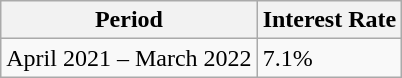<table class="wikitable">
<tr>
<th>Period</th>
<th>Interest Rate</th>
</tr>
<tr>
<td>April 2021 – March 2022 </td>
<td>7.1%</td>
</tr>
</table>
